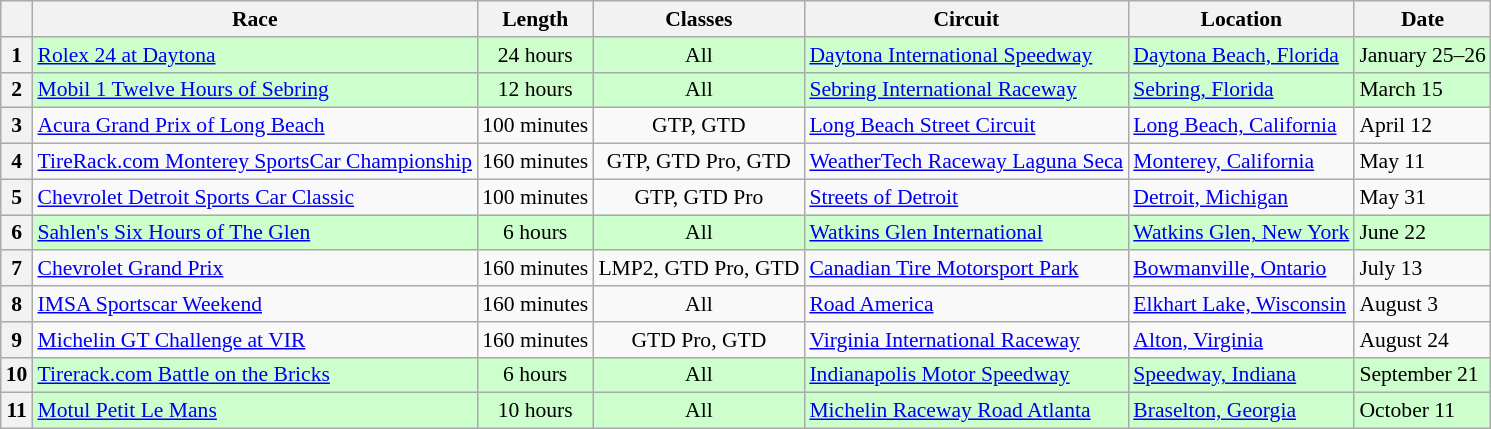<table class="wikitable" style="font-size: 90%;">
<tr>
<th></th>
<th>Race</th>
<th>Length</th>
<th>Classes</th>
<th>Circuit</th>
<th>Location</th>
<th>Date</th>
</tr>
<tr style="background:#ccffcc;">
<th>1</th>
<td><a href='#'>Rolex 24 at Daytona</a></td>
<td align=center>24 hours</td>
<td align=center>All</td>
<td><a href='#'>Daytona International Speedway</a></td>
<td><a href='#'>Daytona Beach, Florida</a></td>
<td>January 25–26</td>
</tr>
<tr style="background:#ccffcc;">
<th>2</th>
<td><a href='#'>Mobil 1 Twelve Hours of Sebring</a></td>
<td align=center>12 hours</td>
<td align=center>All</td>
<td><a href='#'>Sebring International Raceway</a></td>
<td><a href='#'>Sebring, Florida</a></td>
<td>March 15</td>
</tr>
<tr>
<th>3</th>
<td><a href='#'>Acura Grand Prix of Long Beach</a></td>
<td align=center>100 minutes</td>
<td align=center>GTP, GTD</td>
<td><a href='#'>Long Beach Street Circuit</a></td>
<td><a href='#'>Long Beach, California</a></td>
<td>April 12</td>
</tr>
<tr>
<th>4</th>
<td><a href='#'>TireRack.com Monterey SportsCar Championship</a></td>
<td align=center>160 minutes</td>
<td align=center>GTP, GTD Pro, GTD</td>
<td><a href='#'>WeatherTech Raceway Laguna Seca</a></td>
<td><a href='#'>Monterey, California</a></td>
<td>May 11</td>
</tr>
<tr>
<th>5</th>
<td><a href='#'>Chevrolet Detroit Sports Car Classic</a></td>
<td align=center>100 minutes</td>
<td align=center>GTP, GTD Pro</td>
<td><a href='#'>Streets of Detroit</a></td>
<td><a href='#'>Detroit, Michigan</a></td>
<td>May 31</td>
</tr>
<tr style="background:#ccffcc;">
<th>6</th>
<td><a href='#'>Sahlen's Six Hours of The Glen</a></td>
<td align=center>6 hours</td>
<td align=center>All</td>
<td><a href='#'>Watkins Glen International</a></td>
<td><a href='#'>Watkins Glen, New York</a></td>
<td>June 22</td>
</tr>
<tr>
<th>7</th>
<td><a href='#'>Chevrolet Grand Prix</a></td>
<td align=center>160 minutes</td>
<td align=center>LMP2, GTD Pro, GTD</td>
<td><a href='#'>Canadian Tire Motorsport Park</a></td>
<td><a href='#'>Bowmanville, Ontario</a></td>
<td>July 13</td>
</tr>
<tr>
<th>8</th>
<td><a href='#'>IMSA Sportscar Weekend</a></td>
<td align=center>160 minutes</td>
<td align=center>All</td>
<td><a href='#'>Road America</a></td>
<td><a href='#'>Elkhart Lake, Wisconsin</a></td>
<td>August 3</td>
</tr>
<tr>
<th>9</th>
<td><a href='#'>Michelin GT Challenge at VIR</a></td>
<td align=center>160 minutes</td>
<td align=center>GTD Pro, GTD</td>
<td><a href='#'>Virginia International Raceway</a></td>
<td><a href='#'>Alton, Virginia</a></td>
<td>August 24</td>
</tr>
<tr style="background:#ccffcc;">
<th>10</th>
<td><a href='#'>Tirerack.com Battle on the Bricks</a></td>
<td align=center>6 hours</td>
<td align=center>All</td>
<td><a href='#'>Indianapolis Motor Speedway</a></td>
<td><a href='#'>Speedway, Indiana</a></td>
<td>September 21</td>
</tr>
<tr style="background:#ccffcc;">
<th>11</th>
<td><a href='#'>Motul Petit Le Mans</a></td>
<td align=center>10 hours</td>
<td align=center>All</td>
<td><a href='#'>Michelin Raceway Road Atlanta</a></td>
<td><a href='#'>Braselton, Georgia</a></td>
<td>October 11</td>
</tr>
</table>
